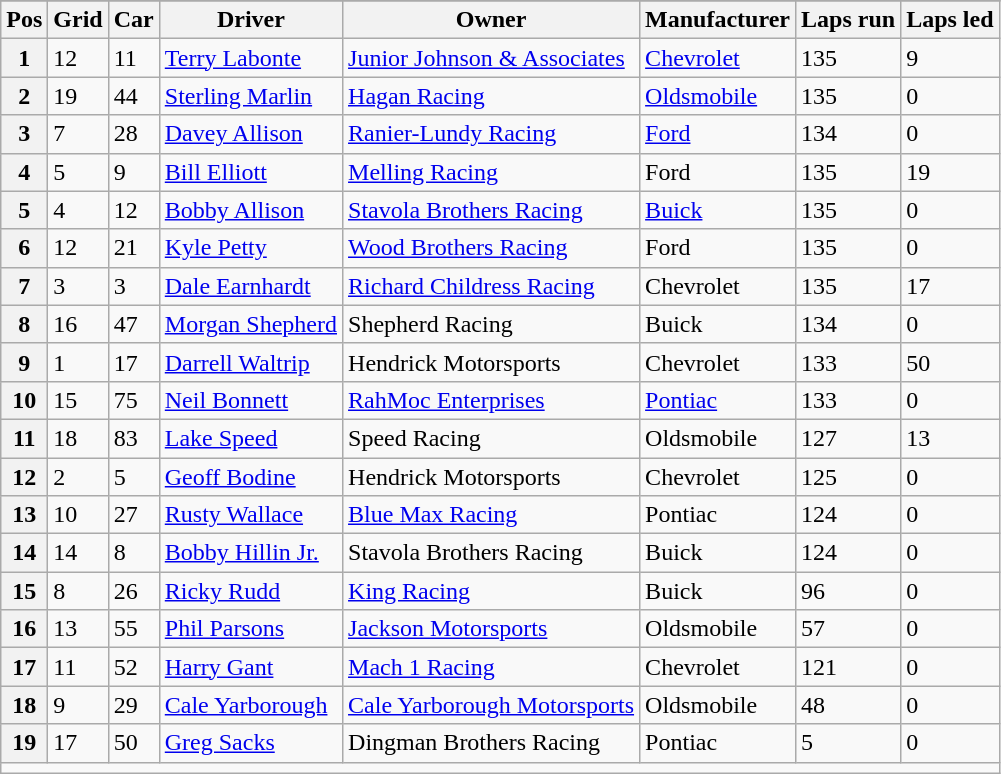<table class="sortable wikitable" border="1">
<tr>
</tr>
<tr>
<th scope="col">Pos</th>
<th scope="col">Grid</th>
<th scope="col">Car</th>
<th scope="col">Driver</th>
<th scope="col">Owner</th>
<th scope="col">Manufacturer</th>
<th scope="col">Laps run</th>
<th scope="col">Laps led</th>
</tr>
<tr>
<th scope="row">1</th>
<td>12</td>
<td>11</td>
<td><a href='#'>Terry Labonte</a></td>
<td><a href='#'>Junior Johnson & Associates</a></td>
<td><a href='#'>Chevrolet</a></td>
<td>135</td>
<td>9</td>
</tr>
<tr>
<th scope="row">2</th>
<td>19</td>
<td>44</td>
<td><a href='#'>Sterling Marlin</a></td>
<td><a href='#'>Hagan Racing</a></td>
<td><a href='#'>Oldsmobile</a></td>
<td>135</td>
<td>0</td>
</tr>
<tr>
<th scope="row">3</th>
<td>7</td>
<td>28</td>
<td><a href='#'>Davey Allison</a></td>
<td><a href='#'>Ranier-Lundy Racing</a></td>
<td><a href='#'>Ford</a></td>
<td>134</td>
<td>0</td>
</tr>
<tr>
<th scope="row">4</th>
<td>5</td>
<td>9</td>
<td><a href='#'>Bill Elliott</a></td>
<td><a href='#'>Melling Racing</a></td>
<td>Ford</td>
<td>135</td>
<td>19</td>
</tr>
<tr>
<th scope="row">5</th>
<td>4</td>
<td>12</td>
<td><a href='#'>Bobby Allison</a></td>
<td><a href='#'>Stavola Brothers Racing</a></td>
<td><a href='#'>Buick</a></td>
<td>135</td>
<td>0</td>
</tr>
<tr>
<th scope="row">6</th>
<td>12</td>
<td>21</td>
<td><a href='#'>Kyle Petty</a></td>
<td><a href='#'>Wood Brothers Racing</a></td>
<td>Ford</td>
<td>135</td>
<td>0</td>
</tr>
<tr>
<th scope="row">7</th>
<td>3</td>
<td>3</td>
<td><a href='#'>Dale Earnhardt</a></td>
<td><a href='#'>Richard Childress Racing</a></td>
<td>Chevrolet</td>
<td>135</td>
<td>17</td>
</tr>
<tr>
<th scope="row">8</th>
<td>16</td>
<td>47</td>
<td><a href='#'>Morgan Shepherd</a></td>
<td>Shepherd Racing</td>
<td>Buick</td>
<td>134</td>
<td>0</td>
</tr>
<tr>
<th scope="row">9</th>
<td>1</td>
<td>17</td>
<td><a href='#'>Darrell Waltrip</a></td>
<td>Hendrick Motorsports</td>
<td>Chevrolet</td>
<td>133</td>
<td>50</td>
</tr>
<tr>
<th scope="row">10</th>
<td>15</td>
<td>75</td>
<td><a href='#'>Neil Bonnett</a></td>
<td><a href='#'>RahMoc Enterprises</a></td>
<td><a href='#'>Pontiac</a></td>
<td>133</td>
<td>0</td>
</tr>
<tr>
<th scope="row">11</th>
<td>18</td>
<td>83</td>
<td><a href='#'>Lake Speed</a></td>
<td>Speed Racing</td>
<td>Oldsmobile</td>
<td>127</td>
<td>13</td>
</tr>
<tr>
<th scope="row">12</th>
<td>2</td>
<td>5</td>
<td><a href='#'>Geoff Bodine</a></td>
<td>Hendrick Motorsports</td>
<td>Chevrolet</td>
<td>125</td>
<td>0</td>
</tr>
<tr>
<th scope="row">13</th>
<td>10</td>
<td>27</td>
<td><a href='#'>Rusty Wallace</a></td>
<td><a href='#'>Blue Max Racing</a></td>
<td>Pontiac</td>
<td>124</td>
<td>0</td>
</tr>
<tr>
<th scope="row">14</th>
<td>14</td>
<td>8</td>
<td><a href='#'>Bobby Hillin Jr.</a></td>
<td>Stavola Brothers Racing</td>
<td>Buick</td>
<td>124</td>
<td>0</td>
</tr>
<tr>
<th scope="row">15</th>
<td>8</td>
<td>26</td>
<td><a href='#'>Ricky Rudd</a></td>
<td><a href='#'>King Racing</a></td>
<td>Buick</td>
<td>96</td>
<td>0</td>
</tr>
<tr>
<th scope="row">16</th>
<td>13</td>
<td>55</td>
<td><a href='#'>Phil Parsons</a></td>
<td><a href='#'>Jackson Motorsports</a></td>
<td>Oldsmobile</td>
<td>57</td>
<td>0</td>
</tr>
<tr>
<th scope="row">17</th>
<td>11</td>
<td>52</td>
<td><a href='#'>Harry Gant</a></td>
<td><a href='#'>Mach 1 Racing</a></td>
<td>Chevrolet</td>
<td>121</td>
<td>0</td>
</tr>
<tr>
<th scope="row">18</th>
<td>9</td>
<td>29</td>
<td><a href='#'>Cale Yarborough</a></td>
<td><a href='#'>Cale Yarborough Motorsports</a></td>
<td>Oldsmobile</td>
<td>48</td>
<td>0</td>
</tr>
<tr>
<th scope="row">19</th>
<td>17</td>
<td>50</td>
<td><a href='#'>Greg Sacks</a></td>
<td>Dingman Brothers Racing</td>
<td>Pontiac</td>
<td>5</td>
<td>0</td>
</tr>
<tr class="sortbottom">
<td colspan="8"></td>
</tr>
</table>
